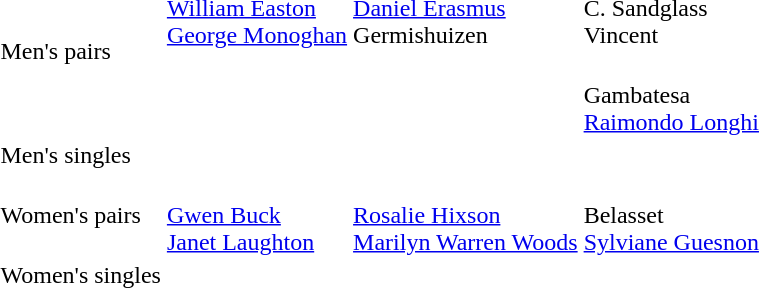<table>
<tr>
<td rowspan="2">Men's pairs<br></td>
<td rowspan="2" valign=top> <br> <a href='#'>William Easton</a> <br> <a href='#'>George Monoghan</a></td>
<td rowspan="2" valign=top> <br> <a href='#'>Daniel Erasmus</a> <br> Germishuizen</td>
<td valign=top> <br> C. Sandglass <br> Vincent</td>
</tr>
<tr>
<td valign=top> <br> Gambatesa <br> <a href='#'>Raimondo Longhi</a></td>
</tr>
<tr>
<td rowspan="2">Men's singles<br></td>
<td rowspan="2"></td>
<td rowspan="2"></td>
<td></td>
</tr>
<tr>
<td></td>
</tr>
<tr>
<td>Women's pairs<br></td>
<td valign=top> <br> <a href='#'>Gwen Buck</a> <br> <a href='#'>Janet Laughton</a></td>
<td valign=top> <br> <a href='#'>Rosalie Hixson</a> <br> <a href='#'>Marilyn Warren Woods</a></td>
<td valign=top> <br> Belasset <br> <a href='#'>Sylviane Guesnon</a></td>
</tr>
<tr>
<td rowspan="2">Women's singles<br></td>
<td rowspan="2"></td>
<td rowspan="2"></td>
<td></td>
</tr>
<tr>
<td></td>
</tr>
</table>
